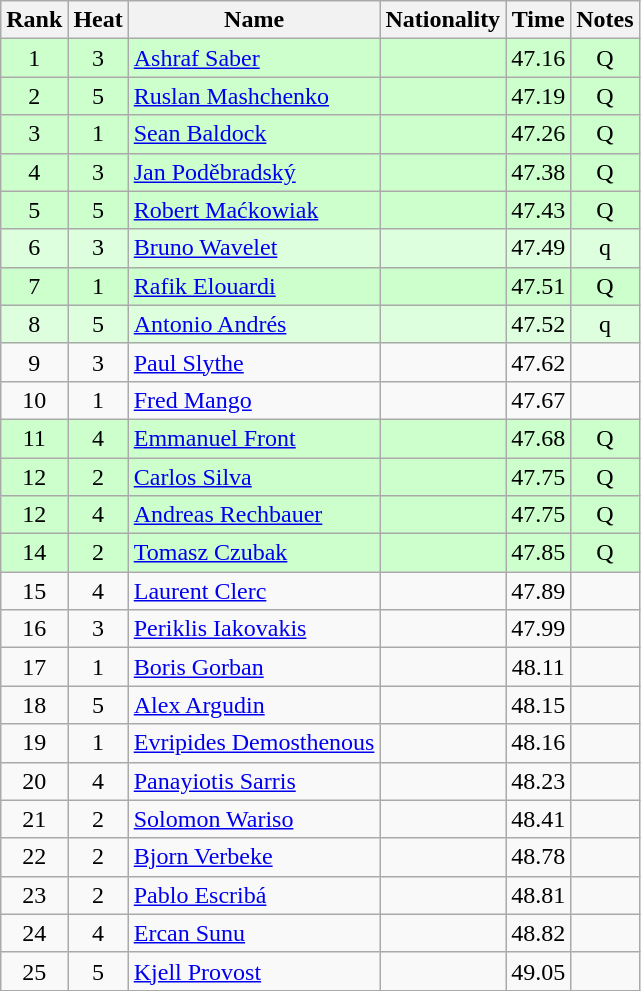<table class="wikitable sortable" style="text-align:center">
<tr>
<th>Rank</th>
<th>Heat</th>
<th>Name</th>
<th>Nationality</th>
<th>Time</th>
<th>Notes</th>
</tr>
<tr bgcolor=ccffcc>
<td>1</td>
<td>3</td>
<td align="left"><a href='#'>Ashraf Saber</a></td>
<td align=left></td>
<td>47.16</td>
<td>Q</td>
</tr>
<tr bgcolor=ccffcc>
<td>2</td>
<td>5</td>
<td align="left"><a href='#'>Ruslan Mashchenko</a></td>
<td align=left></td>
<td>47.19</td>
<td>Q</td>
</tr>
<tr bgcolor=ccffcc>
<td>3</td>
<td>1</td>
<td align="left"><a href='#'>Sean Baldock</a></td>
<td align=left></td>
<td>47.26</td>
<td>Q</td>
</tr>
<tr bgcolor=ccffcc>
<td>4</td>
<td>3</td>
<td align="left"><a href='#'>Jan Poděbradský</a></td>
<td align=left></td>
<td>47.38</td>
<td>Q</td>
</tr>
<tr bgcolor=ccffcc>
<td>5</td>
<td>5</td>
<td align="left"><a href='#'>Robert Maćkowiak</a></td>
<td align=left></td>
<td>47.43</td>
<td>Q</td>
</tr>
<tr bgcolor=ddffdd>
<td>6</td>
<td>3</td>
<td align="left"><a href='#'>Bruno Wavelet</a></td>
<td align=left></td>
<td>47.49</td>
<td>q</td>
</tr>
<tr bgcolor=ccffcc>
<td>7</td>
<td>1</td>
<td align="left"><a href='#'>Rafik Elouardi</a></td>
<td align=left></td>
<td>47.51</td>
<td>Q</td>
</tr>
<tr bgcolor=ddffdd>
<td>8</td>
<td>5</td>
<td align="left"><a href='#'>Antonio Andrés</a></td>
<td align=left></td>
<td>47.52</td>
<td>q</td>
</tr>
<tr>
<td>9</td>
<td>3</td>
<td align="left"><a href='#'>Paul Slythe</a></td>
<td align=left></td>
<td>47.62</td>
<td></td>
</tr>
<tr>
<td>10</td>
<td>1</td>
<td align="left"><a href='#'>Fred Mango</a></td>
<td align=left></td>
<td>47.67</td>
<td></td>
</tr>
<tr bgcolor=ccffcc>
<td>11</td>
<td>4</td>
<td align="left"><a href='#'>Emmanuel Front</a></td>
<td align=left></td>
<td>47.68</td>
<td>Q</td>
</tr>
<tr bgcolor=ccffcc>
<td>12</td>
<td>2</td>
<td align="left"><a href='#'>Carlos Silva</a></td>
<td align=left></td>
<td>47.75</td>
<td>Q</td>
</tr>
<tr bgcolor=ccffcc>
<td>12</td>
<td>4</td>
<td align="left"><a href='#'>Andreas Rechbauer</a></td>
<td align=left></td>
<td>47.75</td>
<td>Q</td>
</tr>
<tr bgcolor=ccffcc>
<td>14</td>
<td>2</td>
<td align="left"><a href='#'>Tomasz Czubak</a></td>
<td align=left></td>
<td>47.85</td>
<td>Q</td>
</tr>
<tr>
<td>15</td>
<td>4</td>
<td align="left"><a href='#'>Laurent Clerc</a></td>
<td align=left></td>
<td>47.89</td>
<td></td>
</tr>
<tr>
<td>16</td>
<td>3</td>
<td align="left"><a href='#'>Periklis Iakovakis</a></td>
<td align=left></td>
<td>47.99</td>
<td></td>
</tr>
<tr>
<td>17</td>
<td>1</td>
<td align="left"><a href='#'>Boris Gorban</a></td>
<td align=left></td>
<td>48.11</td>
<td></td>
</tr>
<tr>
<td>18</td>
<td>5</td>
<td align="left"><a href='#'>Alex Argudin</a></td>
<td align=left></td>
<td>48.15</td>
<td></td>
</tr>
<tr>
<td>19</td>
<td>1</td>
<td align="left"><a href='#'>Evripides Demosthenous</a></td>
<td align=left></td>
<td>48.16</td>
<td></td>
</tr>
<tr>
<td>20</td>
<td>4</td>
<td align="left"><a href='#'>Panayiotis Sarris</a></td>
<td align=left></td>
<td>48.23</td>
<td></td>
</tr>
<tr>
<td>21</td>
<td>2</td>
<td align="left"><a href='#'>Solomon Wariso</a></td>
<td align=left></td>
<td>48.41</td>
<td></td>
</tr>
<tr>
<td>22</td>
<td>2</td>
<td align="left"><a href='#'>Bjorn Verbeke</a></td>
<td align=left></td>
<td>48.78</td>
<td></td>
</tr>
<tr>
<td>23</td>
<td>2</td>
<td align="left"><a href='#'>Pablo Escribá</a></td>
<td align=left></td>
<td>48.81</td>
<td></td>
</tr>
<tr>
<td>24</td>
<td>4</td>
<td align="left"><a href='#'>Ercan Sunu</a></td>
<td align=left></td>
<td>48.82</td>
<td></td>
</tr>
<tr>
<td>25</td>
<td>5</td>
<td align="left"><a href='#'>Kjell Provost</a></td>
<td align=left></td>
<td>49.05</td>
<td></td>
</tr>
</table>
